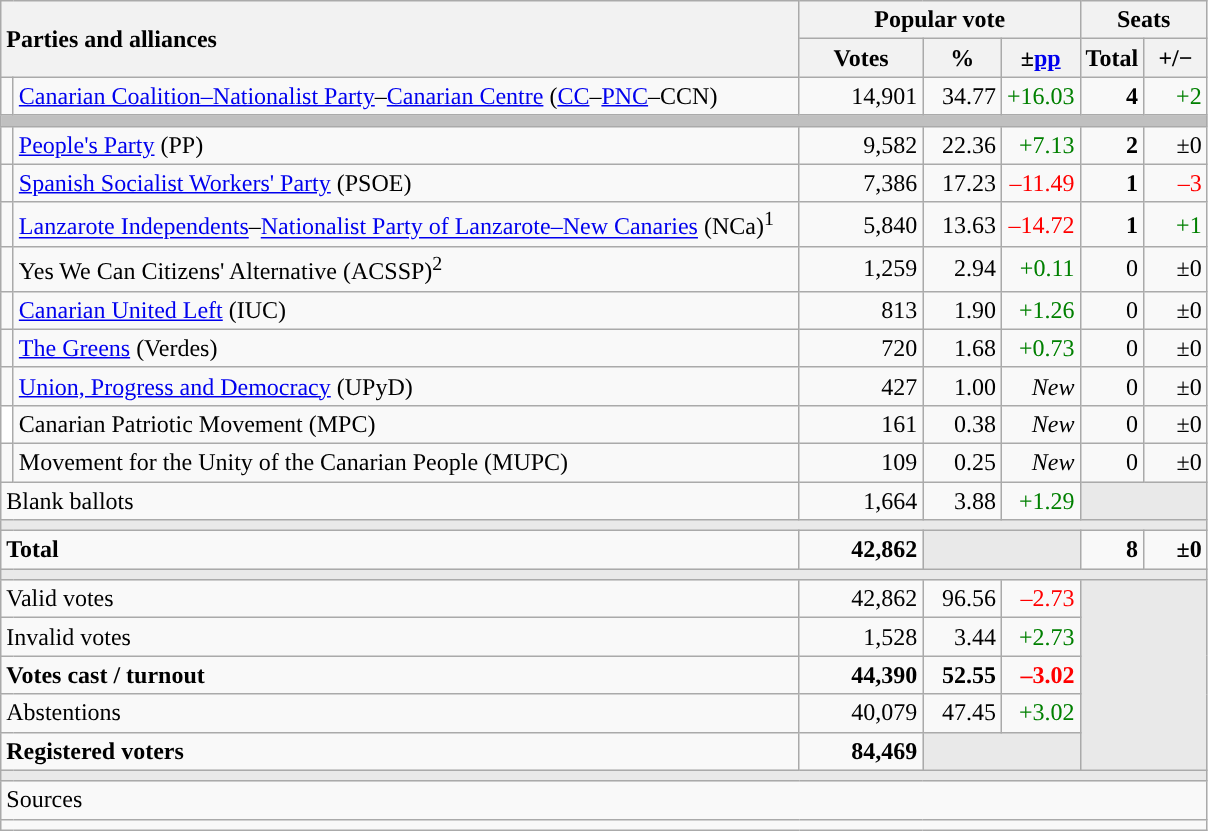<table class="wikitable" style="text-align:right;">
<tr>
<th style="text-align:left;" rowspan="2" colspan="2" width="525">Parties and alliances</th>
<th colspan="3">Popular vote</th>
<th colspan="2">Seats</th>
</tr>
<tr>
<th width="75">Votes</th>
<th width="45">%</th>
<th width="45">±<a href='#'>pp</a></th>
<th width="35">Total</th>
<th width="35">+/−</th>
</tr>
<tr>
<td width="1" style="color:inherit;background:"></td>
<td align="left"><a href='#'>Canarian Coalition–Nationalist Party</a>–<a href='#'>Canarian Centre</a> (<a href='#'>CC</a>–<a href='#'>PNC</a>–CCN)</td>
<td>14,901</td>
<td>34.77</td>
<td style="color:green;">+16.03</td>
<td><strong>4</strong></td>
<td style="color:green;">+2</td>
</tr>
<tr>
<td colspan="7" bgcolor="#C0C0C0"></td>
</tr>
<tr>
<td style="color:inherit;background:"></td>
<td align="left"><a href='#'>People's Party</a> (PP)</td>
<td>9,582</td>
<td>22.36</td>
<td style="color:green;">+7.13</td>
<td><strong>2</strong></td>
<td>±0</td>
</tr>
<tr>
<td style="color:inherit;background:"></td>
<td align="left"><a href='#'>Spanish Socialist Workers' Party</a> (PSOE)</td>
<td>7,386</td>
<td>17.23</td>
<td style="color:red;">–11.49</td>
<td><strong>1</strong></td>
<td style="color:red;">–3</td>
</tr>
<tr>
<td style="color:inherit;background:"></td>
<td align="left"><a href='#'>Lanzarote Independents</a>–<a href='#'>Nationalist Party of Lanzarote–New Canaries</a> (NCa)<sup>1</sup></td>
<td>5,840</td>
<td>13.63</td>
<td style="color:red;">–14.72</td>
<td><strong>1</strong></td>
<td style="color:green;">+1</td>
</tr>
<tr>
<td style="color:inherit;background:"></td>
<td align="left">Yes We Can Citizens' Alternative (ACSSP)<sup>2</sup></td>
<td>1,259</td>
<td>2.94</td>
<td style="color:green;">+0.11</td>
<td>0</td>
<td>±0</td>
</tr>
<tr>
<td style="color:inherit;background:"></td>
<td align="left"><a href='#'>Canarian United Left</a> (IUC)</td>
<td>813</td>
<td>1.90</td>
<td style="color:green;">+1.26</td>
<td>0</td>
<td>±0</td>
</tr>
<tr>
<td style="color:inherit;background:"></td>
<td align="left"><a href='#'>The Greens</a> (Verdes)</td>
<td>720</td>
<td>1.68</td>
<td style="color:green;">+0.73</td>
<td>0</td>
<td>±0</td>
</tr>
<tr>
<td style="color:inherit;background:"></td>
<td align="left"><a href='#'>Union, Progress and Democracy</a> (UPyD)</td>
<td>427</td>
<td>1.00</td>
<td><em>New</em></td>
<td>0</td>
<td>±0</td>
</tr>
<tr>
<td bgcolor="white"></td>
<td align="left">Canarian Patriotic Movement (MPC)</td>
<td>161</td>
<td>0.38</td>
<td><em>New</em></td>
<td>0</td>
<td>±0</td>
</tr>
<tr>
<td style="color:inherit;background:"></td>
<td align="left">Movement for the Unity of the Canarian People (MUPC)</td>
<td>109</td>
<td>0.25</td>
<td><em>New</em></td>
<td>0</td>
<td>±0</td>
</tr>
<tr>
<td align="left" colspan="2">Blank ballots</td>
<td>1,664</td>
<td>3.88</td>
<td style="color:green;">+1.29</td>
<td bgcolor="#E9E9E9" colspan="2"></td>
</tr>
<tr>
<td colspan="7" bgcolor="#E9E9E9"></td>
</tr>
<tr style="font-weight:bold;">
<td align="left" colspan="2">Total</td>
<td>42,862</td>
<td bgcolor="#E9E9E9" colspan="2"></td>
<td>8</td>
<td>±0</td>
</tr>
<tr>
<td colspan="7" bgcolor="#E9E9E9"></td>
</tr>
<tr>
<td align="left" colspan="2">Valid votes</td>
<td>42,862</td>
<td>96.56</td>
<td style="color:red;">–2.73</td>
<td bgcolor="#E9E9E9" colspan="2" rowspan="5"></td>
</tr>
<tr>
<td align="left" colspan="2">Invalid votes</td>
<td>1,528</td>
<td>3.44</td>
<td style="color:green;">+2.73</td>
</tr>
<tr style="font-weight:bold;">
<td align="left" colspan="2">Votes cast / turnout</td>
<td>44,390</td>
<td>52.55</td>
<td style="color:red;">–3.02</td>
</tr>
<tr>
<td align="left" colspan="2">Abstentions</td>
<td>40,079</td>
<td>47.45</td>
<td style="color:green;">+3.02</td>
</tr>
<tr style="font-weight:bold;">
<td align="left" colspan="2">Registered voters</td>
<td>84,469</td>
<td bgcolor="#E9E9E9" colspan="2"></td>
</tr>
<tr>
<td colspan="7" bgcolor="#E9E9E9"></td>
</tr>
<tr>
<td align="left" colspan="7">Sources</td>
</tr>
<tr>
<td colspan="7" style="text-align:left; max-width:790px;"></td>
</tr>
</table>
